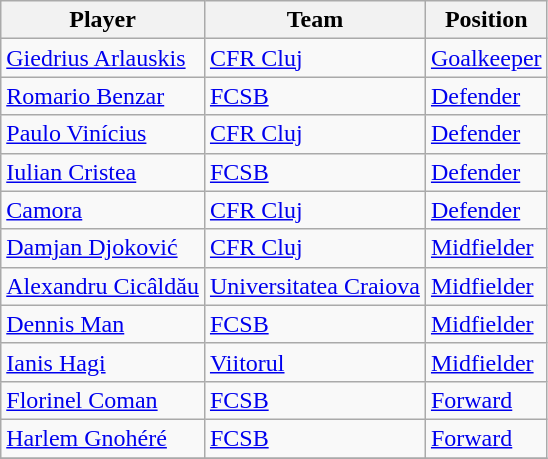<table class="wikitable">
<tr>
<th>Player</th>
<th>Team</th>
<th>Position</th>
</tr>
<tr>
<td> <a href='#'>Giedrius Arlauskis</a></td>
<td><a href='#'>CFR Cluj</a></td>
<td><a href='#'>Goalkeeper</a></td>
</tr>
<tr>
<td> <a href='#'>Romario Benzar</a></td>
<td><a href='#'>FCSB</a></td>
<td><a href='#'>Defender</a></td>
</tr>
<tr>
<td> <a href='#'>Paulo Vinícius</a></td>
<td><a href='#'>CFR Cluj</a></td>
<td><a href='#'>Defender</a></td>
</tr>
<tr>
<td> <a href='#'>Iulian Cristea</a></td>
<td><a href='#'>FCSB</a></td>
<td><a href='#'>Defender</a></td>
</tr>
<tr>
<td> <a href='#'>Camora</a></td>
<td><a href='#'>CFR Cluj</a></td>
<td><a href='#'>Defender</a></td>
</tr>
<tr>
<td> <a href='#'>Damjan Djoković</a></td>
<td><a href='#'>CFR Cluj</a></td>
<td><a href='#'>Midfielder</a></td>
</tr>
<tr>
<td> <a href='#'>Alexandru Cicâldău</a></td>
<td><a href='#'>Universitatea Craiova</a></td>
<td><a href='#'>Midfielder</a></td>
</tr>
<tr>
<td> <a href='#'>Dennis Man</a></td>
<td><a href='#'>FCSB</a></td>
<td><a href='#'>Midfielder</a></td>
</tr>
<tr>
<td> <a href='#'>Ianis Hagi</a></td>
<td><a href='#'>Viitorul</a></td>
<td><a href='#'>Midfielder</a></td>
</tr>
<tr>
<td> <a href='#'>Florinel Coman</a></td>
<td><a href='#'>FCSB</a></td>
<td><a href='#'>Forward</a></td>
</tr>
<tr>
<td> <a href='#'>Harlem Gnohéré</a></td>
<td><a href='#'>FCSB</a></td>
<td><a href='#'>Forward</a></td>
</tr>
<tr>
</tr>
</table>
